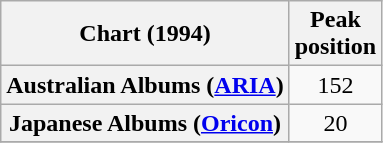<table class="wikitable sortable plainrowheaders" style="text-align:center">
<tr>
<th scope="col">Chart (1994)</th>
<th scope="col">Peak<br>position</th>
</tr>
<tr>
<th scope="row">Australian Albums (<a href='#'>ARIA</a>)</th>
<td align="center">152</td>
</tr>
<tr>
<th scope="row">Japanese Albums (<a href='#'>Oricon</a>)</th>
<td align="center">20</td>
</tr>
<tr>
</tr>
</table>
